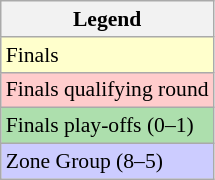<table class=wikitable style=font-size:90%>
<tr>
<th>Legend</th>
</tr>
<tr bgcolor=ffffcc>
<td>Finals</td>
</tr>
<tr bgcolor="ffcccc">
<td>Finals qualifying round</td>
</tr>
<tr bgcolor="addfad">
<td>Finals play-offs (0–1)</td>
</tr>
<tr bgcolor="#ccf">
<td>Zone Group (8–5)</td>
</tr>
</table>
